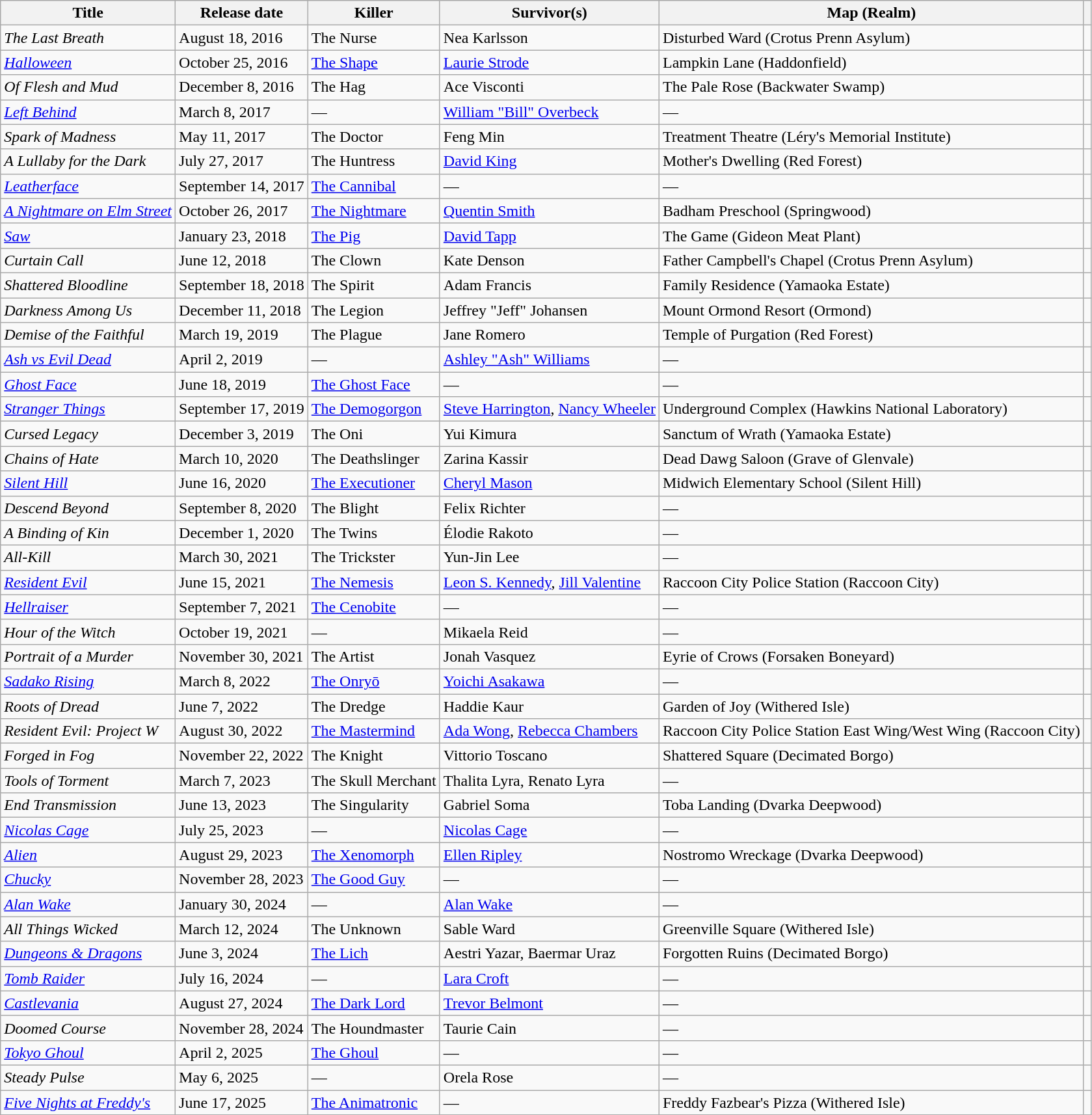<table class="wikitable sortable">
<tr>
<th scope="col">Title</th>
<th scope="col">Release date</th>
<th scope="col">Killer</th>
<th scope="col">Survivor(s)</th>
<th scope="col">Map (Realm)</th>
<th scope="col" class="unsortable"></th>
</tr>
<tr>
<td scope="row"><em>The Last Breath</em></td>
<td>August 18, 2016</td>
<td>The Nurse</td>
<td>Nea Karlsson</td>
<td>Disturbed Ward (Crotus Prenn Asylum)</td>
<td></td>
</tr>
<tr>
<td scope="row"><em><a href='#'>Halloween</a></em> </td>
<td>October 25, 2016</td>
<td><a href='#'>The Shape</a></td>
<td><a href='#'>Laurie Strode</a></td>
<td>Lampkin Lane (Haddonfield)</td>
<td></td>
</tr>
<tr>
<td scope="row"><em>Of Flesh and Mud</em></td>
<td>December 8, 2016</td>
<td>The Hag</td>
<td>Ace Visconti</td>
<td>The Pale Rose (Backwater Swamp)</td>
<td></td>
</tr>
<tr>
<td scope="row"><em><a href='#'>Left Behind</a></em> </td>
<td>March 8, 2017</td>
<td>—</td>
<td><a href='#'>William "Bill" Overbeck</a></td>
<td>—</td>
<td></td>
</tr>
<tr>
<td scope="row"><em>Spark of Madness</em></td>
<td>May 11, 2017</td>
<td>The Doctor</td>
<td>Feng Min</td>
<td>Treatment Theatre (Léry's Memorial Institute)</td>
<td></td>
</tr>
<tr>
<td scope="row"><em>A Lullaby for the Dark</em></td>
<td>July 27, 2017</td>
<td>The Huntress</td>
<td><a href='#'>David King</a></td>
<td>Mother's Dwelling (Red Forest)</td>
<td></td>
</tr>
<tr>
<td scope="row"><em><a href='#'>Leatherface</a></em> </td>
<td>September 14, 2017</td>
<td><a href='#'>The Cannibal</a></td>
<td>—</td>
<td>—</td>
<td></td>
</tr>
<tr>
<td scope="row"><em><a href='#'>A Nightmare on Elm Street</a></em> </td>
<td>October 26, 2017</td>
<td><a href='#'>The Nightmare</a></td>
<td><a href='#'>Quentin Smith</a></td>
<td>Badham Preschool (Springwood)</td>
<td></td>
</tr>
<tr>
<td scope="row"><em><a href='#'>Saw</a></em> </td>
<td>January 23, 2018</td>
<td><a href='#'>The Pig</a></td>
<td><a href='#'>David Tapp</a></td>
<td>The Game (Gideon Meat Plant)</td>
<td></td>
</tr>
<tr>
<td scope="row"><em>Curtain Call</em></td>
<td>June 12, 2018</td>
<td>The Clown</td>
<td>Kate Denson</td>
<td>Father Campbell's Chapel (Crotus Prenn Asylum)</td>
<td></td>
</tr>
<tr>
<td scope="row"><em>Shattered Bloodline</em></td>
<td>September 18, 2018</td>
<td>The Spirit</td>
<td>Adam Francis</td>
<td>Family Residence (Yamaoka Estate)</td>
<td></td>
</tr>
<tr>
<td scope="row"><em>Darkness Among Us</em></td>
<td>December 11, 2018</td>
<td>The Legion</td>
<td>Jeffrey "Jeff" Johansen</td>
<td>Mount Ormond Resort (Ormond)</td>
<td></td>
</tr>
<tr>
<td scope="row"><em>Demise of the Faithful</em></td>
<td>March 19, 2019</td>
<td>The Plague</td>
<td>Jane Romero</td>
<td>Temple of Purgation (Red Forest)</td>
<td></td>
</tr>
<tr>
<td scope="row"><em><a href='#'>Ash vs Evil Dead</a></em> </td>
<td>April 2, 2019</td>
<td>—</td>
<td><a href='#'>Ashley "Ash" Williams</a></td>
<td>—</td>
<td></td>
</tr>
<tr>
<td scope="row"><a href='#'><em>Ghost Face</em></a> </td>
<td>June 18, 2019</td>
<td><a href='#'>The Ghost Face</a></td>
<td>—</td>
<td>—</td>
<td></td>
</tr>
<tr>
<td scope="row"><em><a href='#'>Stranger Things</a></em> </td>
<td>September 17, 2019</td>
<td><a href='#'>The Demogorgon</a></td>
<td><a href='#'>Steve Harrington</a>, <a href='#'>Nancy Wheeler</a></td>
<td>Underground Complex (Hawkins National Laboratory)</td>
<td></td>
</tr>
<tr>
<td scope="row"><em>Cursed Legacy</em></td>
<td>December 3, 2019</td>
<td>The Oni</td>
<td>Yui Kimura</td>
<td>Sanctum of Wrath (Yamaoka Estate)</td>
<td></td>
</tr>
<tr>
<td scope="row"><em>Chains of Hate</em></td>
<td>March 10, 2020</td>
<td>The Deathslinger</td>
<td>Zarina Kassir</td>
<td>Dead Dawg Saloon (Grave of Glenvale)</td>
<td></td>
</tr>
<tr>
<td scope="row"><em><a href='#'>Silent Hill</a></em> </td>
<td>June 16, 2020</td>
<td><a href='#'>The Executioner</a></td>
<td><a href='#'>Cheryl Mason</a></td>
<td>Midwich Elementary School (Silent Hill)</td>
<td></td>
</tr>
<tr>
<td scope="row"><em>Descend Beyond</em></td>
<td>September 8, 2020</td>
<td>The Blight</td>
<td>Felix Richter</td>
<td>—</td>
<td></td>
</tr>
<tr>
<td scope="row"><em>A Binding of Kin</em></td>
<td>December 1, 2020</td>
<td>The Twins</td>
<td>Élodie Rakoto</td>
<td>—</td>
<td></td>
</tr>
<tr>
<td scope="row"><em>All-Kill</em></td>
<td>March 30, 2021</td>
<td>The Trickster</td>
<td>Yun-Jin Lee</td>
<td>—</td>
<td></td>
</tr>
<tr>
<td scope="row"><em><a href='#'>Resident Evil</a></em> </td>
<td>June 15, 2021</td>
<td><a href='#'>The Nemesis</a></td>
<td><a href='#'>Leon S. Kennedy</a>, <a href='#'>Jill Valentine</a></td>
<td>Raccoon City Police Station (Raccoon City)</td>
<td></td>
</tr>
<tr>
<td scope="row"><em><a href='#'>Hellraiser</a></em> </td>
<td>September 7, 2021</td>
<td><a href='#'>The Cenobite</a></td>
<td>—</td>
<td>—</td>
<td></td>
</tr>
<tr>
<td scope="row"><em>Hour of the Witch</em></td>
<td>October 19, 2021</td>
<td>—</td>
<td>Mikaela Reid</td>
<td>—</td>
<td></td>
</tr>
<tr>
<td scope="row"><em>Portrait of a Murder</em></td>
<td>November 30, 2021</td>
<td>The Artist</td>
<td>Jonah Vasquez</td>
<td>Eyrie of Crows (Forsaken Boneyard)</td>
<td></td>
</tr>
<tr>
<td scope="row"><em><a href='#'>Sadako Rising</a></em> </td>
<td>March 8, 2022</td>
<td><a href='#'>The Onryō</a></td>
<td><a href='#'>Yoichi Asakawa</a></td>
<td>—</td>
<td></td>
</tr>
<tr>
<td scope="row"><em>Roots of Dread</em></td>
<td>June 7, 2022</td>
<td>The Dredge</td>
<td>Haddie Kaur</td>
<td>Garden of Joy (Withered Isle)</td>
<td></td>
</tr>
<tr>
<td scope="row"><em>Resident Evil: Project W</em> </td>
<td>August 30, 2022</td>
<td><a href='#'>The Mastermind</a></td>
<td><a href='#'>Ada Wong</a>, <a href='#'>Rebecca Chambers</a></td>
<td>Raccoon City Police Station East Wing/West Wing (Raccoon City)</td>
<td></td>
</tr>
<tr>
<td scope="row"><em>Forged in Fog</em></td>
<td>November 22, 2022</td>
<td>The Knight</td>
<td>Vittorio Toscano</td>
<td>Shattered Square (Decimated Borgo)</td>
<td></td>
</tr>
<tr>
<td scope="row"><em>Tools of Torment</em></td>
<td>March 7, 2023</td>
<td>The Skull Merchant</td>
<td>Thalita Lyra, Renato Lyra</td>
<td>—</td>
<td></td>
</tr>
<tr>
<td scope="row"><em>End Transmission</em></td>
<td>June 13, 2023</td>
<td>The Singularity</td>
<td>Gabriel Soma</td>
<td>Toba Landing (Dvarka Deepwood)</td>
<td></td>
</tr>
<tr>
<td scope="row"><em><a href='#'>Nicolas Cage</a></em> </td>
<td>July 25, 2023</td>
<td>—</td>
<td><a href='#'>Nicolas Cage</a></td>
<td>—</td>
<td></td>
</tr>
<tr>
<td scope="row"><em><a href='#'>Alien</a></em> </td>
<td>August 29, 2023</td>
<td><a href='#'>The Xenomorph</a></td>
<td><a href='#'>Ellen Ripley</a></td>
<td>Nostromo Wreckage (Dvarka Deepwood)</td>
<td></td>
</tr>
<tr>
<td scope="row"><em><a href='#'>Chucky</a></em> </td>
<td>November 28, 2023</td>
<td><a href='#'>The Good Guy</a></td>
<td>—</td>
<td>—</td>
<td></td>
</tr>
<tr>
<td scope="row"><em><a href='#'>Alan Wake</a></em> </td>
<td>January 30, 2024</td>
<td>—</td>
<td><a href='#'>Alan Wake</a></td>
<td>—</td>
<td></td>
</tr>
<tr>
<td><em>All Things Wicked</em></td>
<td>March 12, 2024</td>
<td>The Unknown</td>
<td>Sable Ward</td>
<td>Greenville Square (Withered Isle)</td>
<td></td>
</tr>
<tr>
<td scope="row"><em><a href='#'>Dungeons & Dragons</a></em> </td>
<td>June 3, 2024</td>
<td><a href='#'>The Lich</a></td>
<td>Aestri Yazar, Baermar Uraz</td>
<td>Forgotten Ruins (Decimated Borgo)</td>
<td></td>
</tr>
<tr>
<td scope="rpw"><em><a href='#'>Tomb Raider</a></em> </td>
<td>July 16, 2024</td>
<td>—</td>
<td><a href='#'>Lara Croft</a></td>
<td>—</td>
<td></td>
</tr>
<tr>
<td scope="row"><em><a href='#'>Castlevania</a></em> </td>
<td>August 27, 2024</td>
<td><a href='#'>The Dark Lord</a></td>
<td><a href='#'>Trevor Belmont</a></td>
<td>—</td>
<td></td>
</tr>
<tr>
<td scope="row"><em>Doomed Course</em></td>
<td>November 28, 2024</td>
<td>The Houndmaster</td>
<td>Taurie Cain</td>
<td>—</td>
<td></td>
</tr>
<tr>
<td scope="row"><em><a href='#'>Tokyo Ghoul</a></em> </td>
<td>April 2, 2025</td>
<td><a href='#'>The Ghoul</a></td>
<td>—</td>
<td>—</td>
<td></td>
</tr>
<tr>
<td scope="row"><em>Steady Pulse</em></td>
<td>May 6, 2025</td>
<td>—</td>
<td>Orela Rose</td>
<td>—</td>
<td></td>
</tr>
<tr>
<td scope="row"><em><a href='#'>Five Nights at Freddy's</a></em> </td>
<td>June 17, 2025</td>
<td><a href='#'>The Animatronic</a></td>
<td>—</td>
<td>Freddy Fazbear's Pizza (Withered Isle)</td>
<td></td>
</tr>
</table>
